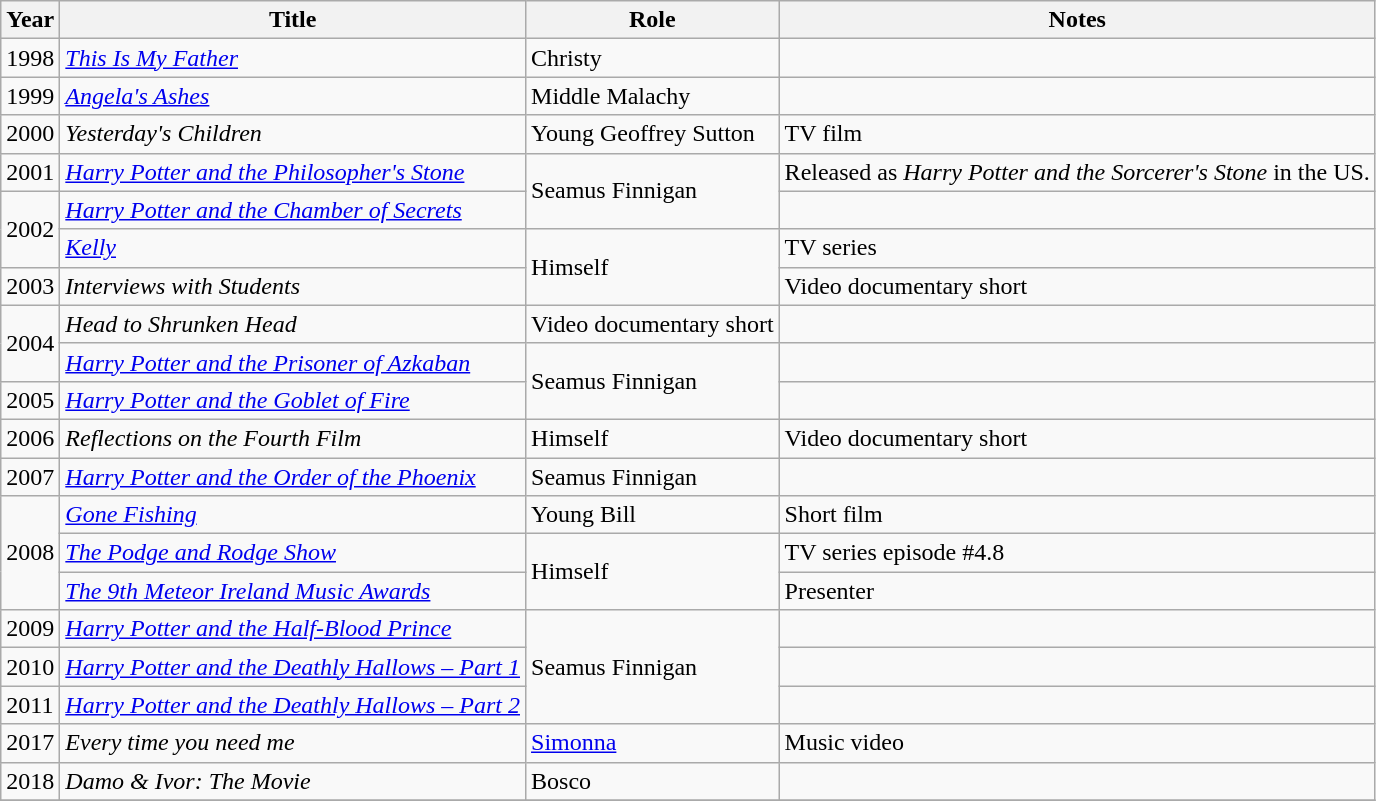<table class="wikitable">
<tr>
<th>Year</th>
<th>Title</th>
<th>Role</th>
<th>Notes</th>
</tr>
<tr>
<td>1998</td>
<td><em><a href='#'>This Is My Father</a></em></td>
<td>Christy</td>
<td></td>
</tr>
<tr>
<td>1999</td>
<td><em><a href='#'>Angela's Ashes</a></em></td>
<td>Middle Malachy</td>
<td></td>
</tr>
<tr>
<td>2000</td>
<td><em>Yesterday's Children</em></td>
<td>Young Geoffrey Sutton</td>
<td>TV film</td>
</tr>
<tr>
<td>2001</td>
<td><em><a href='#'>Harry Potter and the Philosopher's Stone</a></em></td>
<td rowspan=2>Seamus Finnigan</td>
<td>Released as <em>Harry Potter and the Sorcerer's Stone</em> in the US.</td>
</tr>
<tr>
<td rowspan=2>2002</td>
<td><em><a href='#'>Harry Potter and the Chamber of Secrets</a></em></td>
<td></td>
</tr>
<tr>
<td><em><a href='#'>Kelly</a></em></td>
<td rowspan=2>Himself</td>
<td>TV series</td>
</tr>
<tr>
<td>2003</td>
<td><em>Interviews with Students</em></td>
<td>Video documentary short</td>
</tr>
<tr>
<td rowspan=2>2004</td>
<td><em>Head to Shrunken Head</em></td>
<td>Video documentary short</td>
<td></td>
</tr>
<tr>
<td><em><a href='#'>Harry Potter and the Prisoner of Azkaban</a></em></td>
<td rowspan=2>Seamus Finnigan</td>
<td></td>
</tr>
<tr>
<td>2005</td>
<td><em><a href='#'>Harry Potter and the Goblet of Fire</a></em></td>
<td></td>
</tr>
<tr>
<td>2006</td>
<td><em>Reflections on the Fourth Film</em></td>
<td>Himself</td>
<td>Video documentary short</td>
</tr>
<tr>
<td>2007</td>
<td><em><a href='#'>Harry Potter and the Order of the Phoenix</a></em></td>
<td>Seamus Finnigan</td>
<td></td>
</tr>
<tr>
<td rowspan=3>2008</td>
<td><em><a href='#'>Gone Fishing</a></em></td>
<td>Young Bill</td>
<td>Short film</td>
</tr>
<tr>
<td><em><a href='#'>The Podge and Rodge Show</a></em></td>
<td rowspan=2>Himself</td>
<td>TV series episode #4.8</td>
</tr>
<tr>
<td><em><a href='#'>The 9th Meteor Ireland Music Awards</a></em></td>
<td>Presenter</td>
</tr>
<tr>
<td>2009</td>
<td><em><a href='#'>Harry Potter and the Half-Blood Prince</a></em></td>
<td rowspan=3>Seamus Finnigan</td>
<td></td>
</tr>
<tr>
<td>2010</td>
<td><em><a href='#'>Harry Potter and the Deathly Hallows – Part 1</a></em></td>
<td></td>
</tr>
<tr>
<td>2011</td>
<td><em><a href='#'>Harry Potter and the Deathly Hallows – Part 2</a></em></td>
<td></td>
</tr>
<tr>
<td>2017</td>
<td><em>Every time you need me</em></td>
<td><a href='#'>Simonna</a></td>
<td>Music video</td>
</tr>
<tr>
<td>2018</td>
<td><em>Damo & Ivor: The Movie</em></td>
<td>Bosco</td>
<td></td>
</tr>
<tr>
</tr>
</table>
